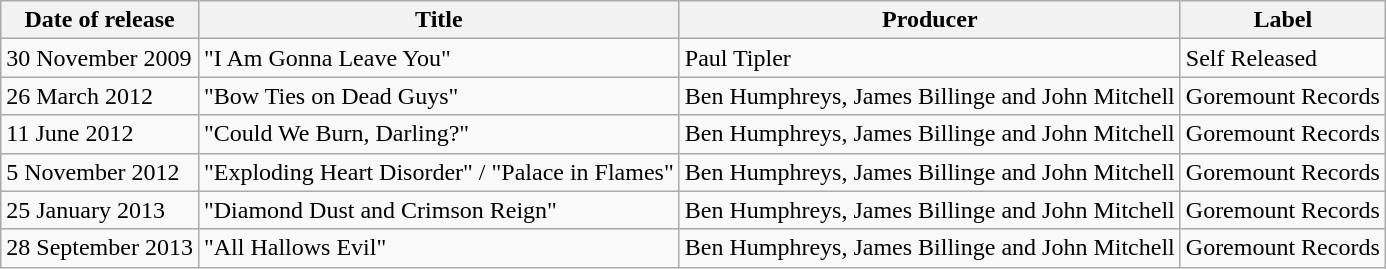<table class="wikitable">
<tr>
<th><strong>Date of release</strong></th>
<th><strong>Title</strong></th>
<th><strong>Producer</strong></th>
<th><strong>Label</strong></th>
</tr>
<tr>
<td>30 November 2009</td>
<td>"I Am Gonna Leave You"</td>
<td>Paul Tipler</td>
<td>Self Released</td>
</tr>
<tr>
<td>26 March 2012</td>
<td>"Bow Ties on Dead Guys"</td>
<td>Ben Humphreys, James Billinge and John Mitchell</td>
<td>Goremount Records</td>
</tr>
<tr>
<td>11 June 2012</td>
<td>"Could We Burn, Darling?"</td>
<td>Ben Humphreys, James Billinge and John Mitchell</td>
<td>Goremount Records</td>
</tr>
<tr>
<td>5 November 2012</td>
<td>"Exploding Heart Disorder" / "Palace in Flames"</td>
<td>Ben Humphreys, James Billinge and John Mitchell</td>
<td>Goremount Records</td>
</tr>
<tr>
<td>25 January 2013</td>
<td>"Diamond Dust and Crimson Reign"</td>
<td>Ben Humphreys, James Billinge and John Mitchell</td>
<td>Goremount Records</td>
</tr>
<tr>
<td>28 September 2013</td>
<td>"All Hallows Evil"</td>
<td>Ben Humphreys, James Billinge and John Mitchell</td>
<td>Goremount Records</td>
</tr>
</table>
